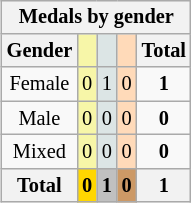<table class=wikitable style=font-size:85%;float:right;text-align:center>
<tr>
<th colspan=5>Medals by gender</th>
</tr>
<tr>
<th>Gender</th>
<td bgcolor=F7F6A8></td>
<td bgcolor=DCE5E5></td>
<td bgcolor=FFDAB9></td>
<th>Total</th>
</tr>
<tr>
<td>Female</td>
<td bgcolor=F7F6A8>0</td>
<td bgcolor=DCE5E5>1</td>
<td bgcolor=FFDAB9>0</td>
<td><strong>1</strong></td>
</tr>
<tr>
<td>Male</td>
<td bgcolor=F7F6A8>0</td>
<td bgcolor=DCE5E5>0</td>
<td bgcolor=FFDAB9>0</td>
<td><strong>0</strong></td>
</tr>
<tr>
<td>Mixed</td>
<td bgcolor=F7F6A8>0</td>
<td bgcolor=DCE5E5>0</td>
<td bgcolor=FFDAB9>0</td>
<td><strong>0</strong></td>
</tr>
<tr>
<th>Total</th>
<th style=background:gold>0</th>
<th style=background:silver>1</th>
<th style=background:#c96>0</th>
<th>1</th>
</tr>
</table>
